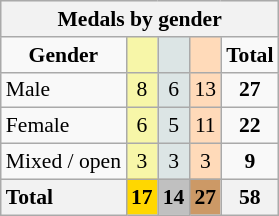<table class="wikitable" style="text-align:center;font-size:90%">
<tr style="background:#efefef;">
<th colspan=5>Medals by gender</th>
</tr>
<tr>
<td><strong>Gender</strong></td>
<td bgcolor=#f7f6a8></td>
<td bgcolor=#dce5e5></td>
<td bgcolor=#ffdab9></td>
<td><strong>Total</strong></td>
</tr>
<tr>
<td style="text-align:left;">Male</td>
<td style="background:#F7F6A8;">8</td>
<td style="background:#DCE5E5;">6</td>
<td style="background:#FFDAB9;">13</td>
<td><strong>27</strong></td>
</tr>
<tr>
<td style="text-align:left;">Female</td>
<td style="background:#F7F6A8;">6</td>
<td style="background:#DCE5E5;">5</td>
<td style="background:#FFDAB9;">11</td>
<td><strong>22</strong></td>
</tr>
<tr>
<td style="text-align:left;">Mixed / open</td>
<td style="background:#F7F6A8;">3</td>
<td style="background:#DCE5E5;">3</td>
<td style="background:#FFDAB9;">3</td>
<td><strong>9</strong></td>
</tr>
<tr>
<th style="text-align:left;">Total</th>
<th style="background:gold;">17</th>
<th style="background:silver;">14</th>
<th style="background:#c96;">27</th>
<th>58</th>
</tr>
</table>
